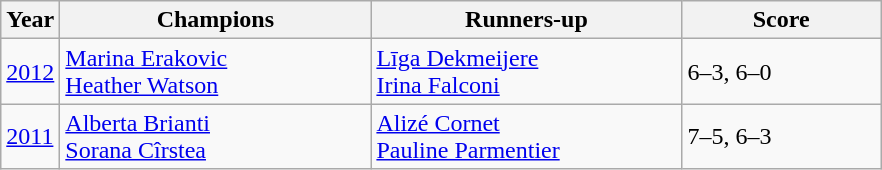<table class="wikitable">
<tr>
<th>Year</th>
<th width="200">Champions</th>
<th width="200">Runners-up</th>
<th width="125">Score</th>
</tr>
<tr>
<td><a href='#'>2012</a></td>
<td> <a href='#'>Marina Erakovic</a> <br> <a href='#'>Heather Watson</a></td>
<td> <a href='#'>Līga Dekmeijere</a> <br> <a href='#'>Irina Falconi</a></td>
<td>6–3, 6–0</td>
</tr>
<tr>
<td><a href='#'>2011</a></td>
<td> <a href='#'>Alberta Brianti</a> <br> <a href='#'>Sorana Cîrstea</a></td>
<td> <a href='#'>Alizé Cornet</a> <br> <a href='#'>Pauline Parmentier</a></td>
<td>7–5, 6–3</td>
</tr>
</table>
